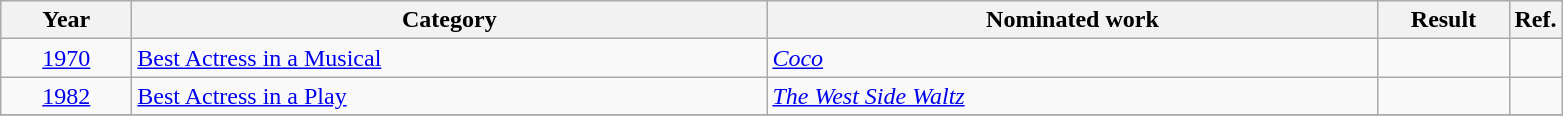<table class=wikitable>
<tr>
<th scope="col" style="width:5em;">Year</th>
<th scope="col" style="width:26em;">Category</th>
<th scope="col" style="width:25em;">Nominated work</th>
<th scope="col" style="width:5em;">Result</th>
<th>Ref.</th>
</tr>
<tr>
<td style="text-align:center;"><a href='#'>1970</a></td>
<td><a href='#'>Best Actress in a Musical</a></td>
<td><em><a href='#'>Coco</a></em></td>
<td></td>
<td style="text-align:center;"></td>
</tr>
<tr>
<td style="text-align:center;"><a href='#'>1982</a></td>
<td><a href='#'>Best Actress in a Play</a></td>
<td><em><a href='#'>The West Side Waltz</a></em></td>
<td></td>
<td style="text-align:center;"></td>
</tr>
<tr>
</tr>
</table>
